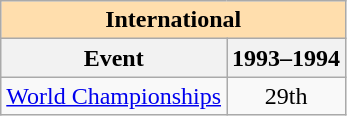<table class="wikitable" style="text-align:center">
<tr>
<th style="background-color: #ffdead; " colspan=2 align=center>International</th>
</tr>
<tr>
<th>Event</th>
<th>1993–1994</th>
</tr>
<tr>
<td align=left><a href='#'>World Championships</a></td>
<td>29th</td>
</tr>
</table>
